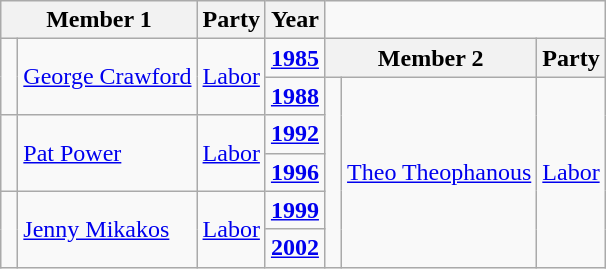<table class="wikitable">
<tr>
<th colspan="2">Member 1</th>
<th>Party</th>
<th>Year</th>
</tr>
<tr>
<td rowspan=2 > </td>
<td rowspan=2><a href='#'>George Crawford</a></td>
<td rowspan=2><a href='#'>Labor</a></td>
<td><strong><a href='#'>1985</a></strong></td>
<th colspan="2">Member 2</th>
<th>Party</th>
</tr>
<tr>
<td><strong><a href='#'>1988</a></strong></td>
<td rowspan=5 > </td>
<td rowspan=5><a href='#'>Theo Theophanous</a></td>
<td rowspan=5><a href='#'>Labor</a></td>
</tr>
<tr>
<td rowspan=2 > </td>
<td rowspan=2><a href='#'>Pat Power</a></td>
<td rowspan=2><a href='#'>Labor</a></td>
<td><strong><a href='#'>1992</a></strong></td>
</tr>
<tr>
<td><strong><a href='#'>1996</a></strong></td>
</tr>
<tr>
<td rowspan=2 > </td>
<td rowspan=2><a href='#'>Jenny Mikakos</a></td>
<td rowspan=2><a href='#'>Labor</a></td>
<td><strong><a href='#'>1999</a></strong></td>
</tr>
<tr>
<td><strong><a href='#'>2002</a></strong></td>
</tr>
</table>
